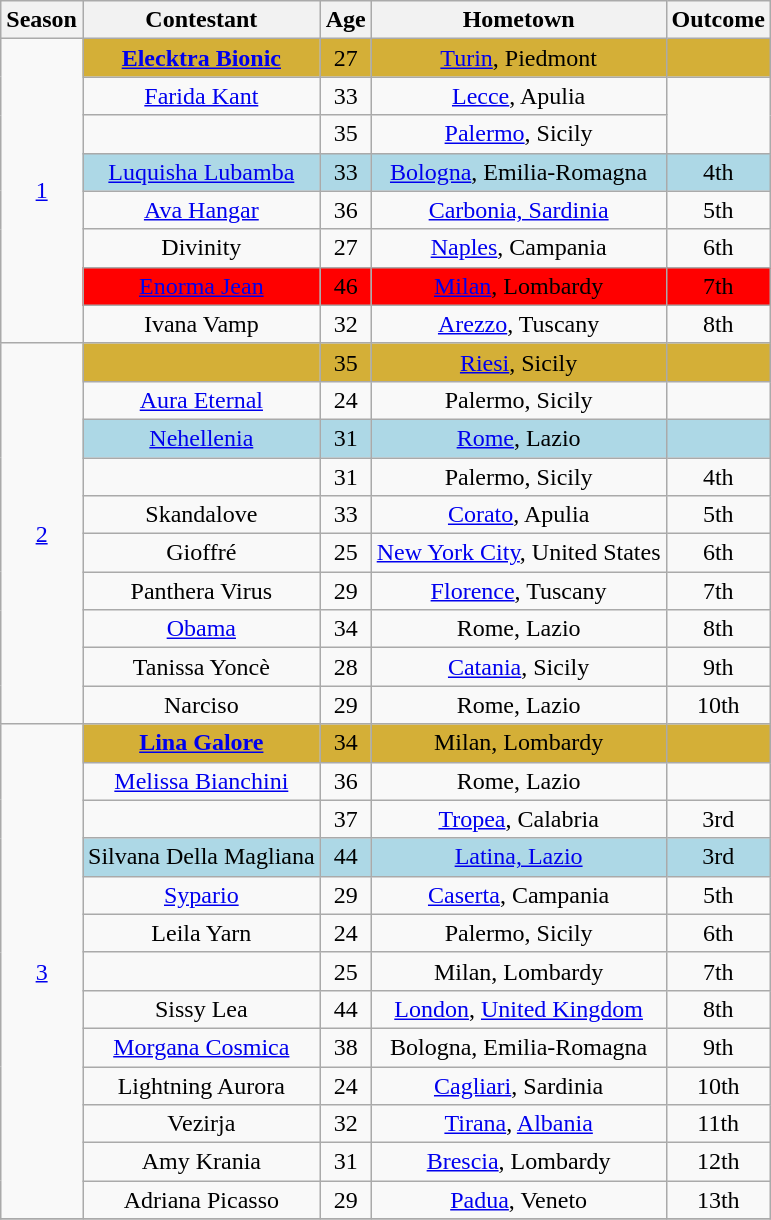<table class="wikitable sortable" style="text-align:center">
<tr>
<th>Season</th>
<th>Contestant</th>
<th>Age</th>
<th>Hometown</th>
<th>Outcome</th>
</tr>
<tr>
<td rowspan="8"><a href='#'>1</a></td>
<td bgcolor="#D4AF37"><strong><a href='#'>Elecktra Bionic</a></strong></td>
<td bgcolor="#D4AF37">27</td>
<td bgcolor="#D4AF37"><a href='#'>Turin</a>, Piedmont</td>
<td bgcolor="#D4AF37"></td>
</tr>
<tr>
<td><a href='#'>Farida Kant</a></td>
<td>33</td>
<td><a href='#'>Lecce</a>, Apulia</td>
<td rowspan="2"></td>
</tr>
<tr>
<td></td>
<td>35</td>
<td><a href='#'>Palermo</a>, Sicily</td>
</tr>
<tr bgcolor="lightblue">
<td><a href='#'>Luquisha Lubamba</a></td>
<td>33</td>
<td><a href='#'>Bologna</a>, Emilia-Romagna</td>
<td>4th</td>
</tr>
<tr>
<td><a href='#'>Ava Hangar</a></td>
<td>36</td>
<td><a href='#'>Carbonia, Sardinia</a></td>
<td>5th</td>
</tr>
<tr>
<td>Divinity</td>
<td>27</td>
<td><a href='#'>Naples</a>, Campania</td>
<td>6th</td>
</tr>
<tr bgcolor="red">
<td><a href='#'>Enorma Jean</a></td>
<td>46</td>
<td><a href='#'>Milan</a>, Lombardy</td>
<td>7th</td>
</tr>
<tr>
<td>Ivana Vamp</td>
<td>32</td>
<td><a href='#'>Arezzo</a>, Tuscany</td>
<td>8th</td>
</tr>
<tr>
<td rowspan="10"><a href='#'>2</a></td>
<td bgcolor="#D4AF37"><strong></strong></td>
<td bgcolor="#D4AF37">35</td>
<td bgcolor="#D4AF37"><a href='#'>Riesi</a>, Sicily</td>
<td bgcolor="#D4AF37"></td>
</tr>
<tr>
<td><a href='#'>Aura Eternal</a></td>
<td>24</td>
<td>Palermo, Sicily</td>
<td></td>
</tr>
<tr bgcolor="lightblue">
<td><a href='#'>Nehellenia</a></td>
<td>31</td>
<td><a href='#'>Rome</a>, Lazio</td>
<td nowrap></td>
</tr>
<tr>
<td></td>
<td>31</td>
<td>Palermo, Sicily</td>
<td>4th</td>
</tr>
<tr>
<td>Skandalove</td>
<td>33</td>
<td><a href='#'>Corato</a>, Apulia</td>
<td>5th</td>
</tr>
<tr>
<td>Gioffré</td>
<td>25</td>
<td nowrap><a href='#'>New York City</a>, United States</td>
<td>6th</td>
</tr>
<tr>
<td>Panthera Virus</td>
<td>29</td>
<td><a href='#'>Florence</a>, Tuscany</td>
<td>7th</td>
</tr>
<tr>
<td><a href='#'>Obama</a></td>
<td>34</td>
<td>Rome, Lazio</td>
<td>8th</td>
</tr>
<tr>
<td>Tanissa Yoncè</td>
<td>28</td>
<td><a href='#'>Catania</a>, Sicily</td>
<td>9th</td>
</tr>
<tr>
<td>Narciso</td>
<td>29</td>
<td>Rome, Lazio</td>
<td>10th</td>
</tr>
<tr>
<td rowspan="13"><a href='#'>3</a></td>
<td bgcolor="#D4AF37"><strong><a href='#'>Lina Galore</a></strong></td>
<td bgcolor="#D4AF37">34</td>
<td bgcolor="#D4AF37">Milan, Lombardy</td>
<td bgcolor="#D4AF37"></td>
</tr>
<tr>
<td><a href='#'>Melissa Bianchini</a></td>
<td>36</td>
<td>Rome, Lazio</td>
<td></td>
</tr>
<tr>
<td></td>
<td>37</td>
<td><a href='#'>Tropea</a>, Calabria</td>
<td>3rd</td>
</tr>
<tr bgcolor="lightblue">
<td nowrap>Silvana Della Magliana</td>
<td>44</td>
<td><a href='#'>Latina, Lazio</a></td>
<td>3rd</td>
</tr>
<tr>
<td><a href='#'>Sypario</a></td>
<td>29</td>
<td><a href='#'>Caserta</a>, Campania</td>
<td>5th</td>
</tr>
<tr>
<td>Leila Yarn</td>
<td>24</td>
<td>Palermo, Sicily</td>
<td>6th</td>
</tr>
<tr>
<td></td>
<td>25</td>
<td>Milan, Lombardy</td>
<td>7th</td>
</tr>
<tr>
<td>Sissy Lea</td>
<td>44</td>
<td><a href='#'>London</a>, <a href='#'>United Kingdom</a></td>
<td>8th</td>
</tr>
<tr>
<td><a href='#'>Morgana Cosmica</a></td>
<td>38</td>
<td>Bologna, Emilia-Romagna</td>
<td>9th</td>
</tr>
<tr>
<td>Lightning Aurora</td>
<td>24</td>
<td><a href='#'>Cagliari</a>, Sardinia</td>
<td>10th</td>
</tr>
<tr>
<td>Vezirja</td>
<td>32</td>
<td><a href='#'>Tirana</a>, <a href='#'>Albania</a></td>
<td>11th</td>
</tr>
<tr>
<td>Amy Krania</td>
<td>31</td>
<td><a href='#'>Brescia</a>, Lombardy</td>
<td>12th</td>
</tr>
<tr>
<td>Adriana Picasso</td>
<td>29</td>
<td><a href='#'>Padua</a>, Veneto</td>
<td>13th</td>
</tr>
<tr>
</tr>
</table>
